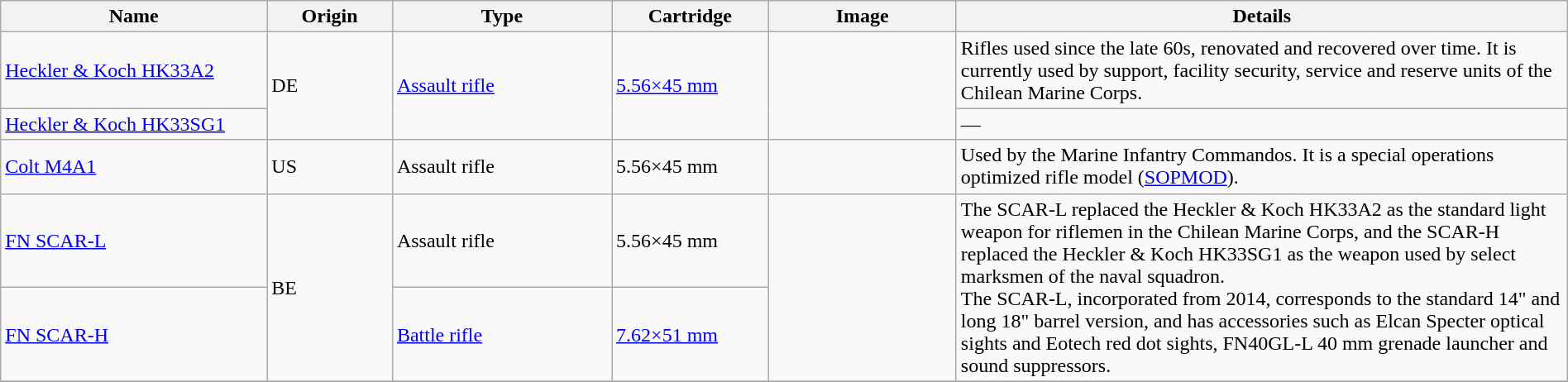<table class="wikitable" border="0" style="width:100%">
<tr>
<th style="text-align: center; width:17%;">Name</th>
<th style="text-align: center; width:8%;">Origin</th>
<th style="text-align: center; width:14%;">Type</th>
<th style="text-align: center; width:10%;">Cartridge</th>
<th style="text-align: center; width:12%;">Image</th>
<th style="text-align: center; width:44%;">Details</th>
</tr>
<tr>
<td><a href='#'>Heckler & Koch HK33A2</a></td>
<td rowspan="2"> DE</td>
<td rowspan="2"><a href='#'>Assault rifle</a></td>
<td rowspan="2"><a href='#'>5.56×45 mm</a></td>
<td rowspan="2"></td>
<td>Rifles used since the late 60s, renovated and recovered over time. It is currently used by support, facility security, service and reserve units of the Chilean Marine Corps.</td>
</tr>
<tr>
<td><a href='#'>Heckler & Koch HK33SG1</a></td>
<td>—</td>
</tr>
<tr>
<td><a href='#'>Colt M4A1</a></td>
<td> US</td>
<td>Assault rifle</td>
<td>5.56×45 mm</td>
<td></td>
<td>Used by the Marine Infantry Commandos. It is a special operations optimized rifle model (<a href='#'>SOPMOD</a>).</td>
</tr>
<tr>
<td><a href='#'>FN SCAR-L</a></td>
<td rowspan="2"> BE</td>
<td>Assault rifle</td>
<td>5.56×45 mm</td>
<td rowspan="2"></td>
<td rowspan="2">The SCAR-L replaced the Heckler & Koch HK33A2 as the standard light weapon for riflemen in the Chilean Marine Corps, and the SCAR-H replaced the Heckler & Koch HK33SG1 as the weapon used by select marksmen of the naval squadron.<br>The SCAR-L, incorporated from 2014, corresponds to the standard 14" and long 18" barrel version, and has accessories such as Elcan Specter optical sights and Eotech red dot sights, FN40GL-L 40 mm grenade launcher and sound suppressors.</td>
</tr>
<tr>
<td><a href='#'>FN SCAR-H</a></td>
<td><a href='#'>Battle rifle</a></td>
<td><a href='#'>7.62×51 mm</a></td>
</tr>
<tr>
</tr>
</table>
